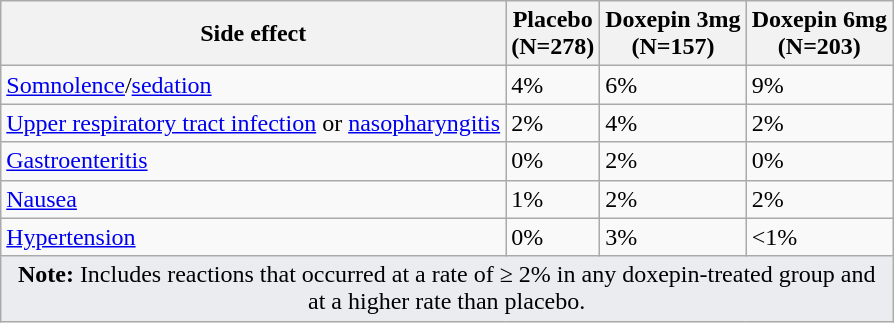<table class="wikitable">
<tr>
<th>Side effect</th>
<th>Placebo<br>(N=278)</th>
<th>Doxepin 3mg<br>(N=157)</th>
<th>Doxepin 6mg<br>(N=203)</th>
</tr>
<tr>
<td><a href='#'>Somnolence</a>/<a href='#'>sedation</a></td>
<td>4%</td>
<td>6%</td>
<td>9%</td>
</tr>
<tr>
<td><a href='#'>Upper respiratory tract infection</a> or <a href='#'>nasopharyngitis</a></td>
<td>2%</td>
<td>4%</td>
<td>2%</td>
</tr>
<tr>
<td><a href='#'>Gastroenteritis</a></td>
<td>0%</td>
<td>2%</td>
<td>0%</td>
</tr>
<tr>
<td><a href='#'>Nausea</a></td>
<td>1%</td>
<td>2%</td>
<td>2%</td>
</tr>
<tr>
<td><a href='#'>Hypertension</a></td>
<td>0%</td>
<td>3%</td>
<td><1%</td>
</tr>
<tr class="sortbottom">
<td colspan="4" style="width: 1px; background-color:#eaecf0; text-align: center;"><strong>Note:</strong> Includes reactions that occurred at a rate of ≥ 2% in any doxepin-treated group and at a higher rate than placebo.</td>
</tr>
</table>
